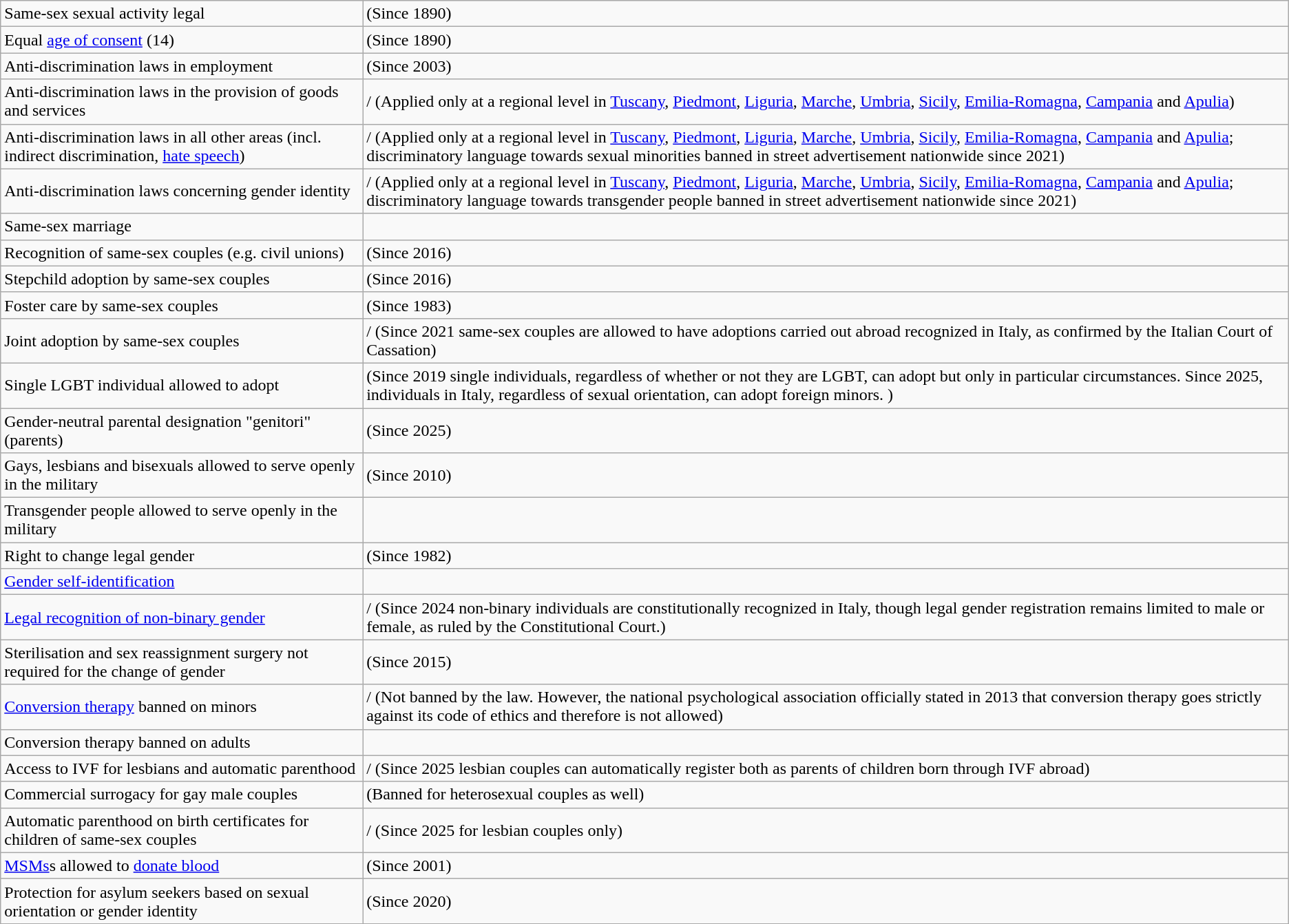<table class="wikitable">
<tr>
<td>Same-sex sexual activity legal</td>
<td> (Since 1890)</td>
</tr>
<tr>
<td>Equal <a href='#'>age of consent</a> (14)</td>
<td> (Since 1890)</td>
</tr>
<tr>
<td>Anti-discrimination laws in employment</td>
<td> (Since 2003)</td>
</tr>
<tr>
<td>Anti-discrimination laws in the provision of goods and services</td>
<td>/ (Applied only at a regional level in <a href='#'>Tuscany</a>, <a href='#'>Piedmont</a>, <a href='#'>Liguria</a>, <a href='#'>Marche</a>, <a href='#'>Umbria</a>, <a href='#'>Sicily</a>, <a href='#'>Emilia-Romagna</a>, <a href='#'>Campania</a> and <a href='#'>Apulia</a>)</td>
</tr>
<tr>
<td>Anti-discrimination laws in all other areas (incl. indirect discrimination, <a href='#'>hate speech</a>)</td>
<td>/ (Applied only at a regional level in <a href='#'>Tuscany</a>, <a href='#'>Piedmont</a>, <a href='#'>Liguria</a>, <a href='#'>Marche</a>, <a href='#'>Umbria</a>, <a href='#'>Sicily</a>, <a href='#'>Emilia-Romagna</a>, <a href='#'>Campania</a> and <a href='#'>Apulia</a>; discriminatory language towards sexual minorities banned in street advertisement nationwide since 2021)</td>
</tr>
<tr>
<td>Anti-discrimination laws concerning gender identity</td>
<td>/ (Applied only at a regional level in <a href='#'>Tuscany</a>, <a href='#'>Piedmont</a>, <a href='#'>Liguria</a>, <a href='#'>Marche</a>, <a href='#'>Umbria</a>, <a href='#'>Sicily</a>, <a href='#'>Emilia-Romagna</a>, <a href='#'>Campania</a> and <a href='#'>Apulia</a>; discriminatory language towards transgender people banned in street advertisement nationwide since 2021)</td>
</tr>
<tr>
<td>Same-sex marriage</td>
<td></td>
</tr>
<tr>
<td>Recognition of same-sex couples (e.g. civil unions)</td>
<td> (Since 2016)</td>
</tr>
<tr>
<td>Stepchild adoption by same-sex couples</td>
<td> (Since 2016)</td>
</tr>
<tr>
<td>Foster care by same-sex couples</td>
<td> (Since 1983)</td>
</tr>
<tr>
<td>Joint adoption by same-sex couples</td>
<td>/ (Since 2021 same-sex couples are allowed to have adoptions carried out abroad recognized in Italy, as confirmed by the Italian Court of Cassation)</td>
</tr>
<tr>
<td>Single LGBT individual allowed to adopt</td>
<td> (Since 2019 single individuals, regardless of whether or not they are LGBT, can adopt but only in particular circumstances. Since 2025, individuals in Italy, regardless of sexual orientation, can adopt foreign minors. )</td>
</tr>
<tr>
<td>Gender-neutral parental designation "genitori" (parents)</td>
<td> (Since 2025)</td>
</tr>
<tr>
<td>Gays, lesbians and bisexuals allowed to serve openly in the military</td>
<td> (Since 2010)</td>
</tr>
<tr>
<td>Transgender people allowed to serve openly in the military</td>
<td></td>
</tr>
<tr>
<td>Right to change legal gender</td>
<td> (Since 1982)</td>
</tr>
<tr>
<td><a href='#'>Gender self-identification</a></td>
<td></td>
</tr>
<tr>
<td><a href='#'>Legal recognition of non-binary gender</a></td>
<td>/ (Since 2024 non-binary individuals are constitutionally recognized in Italy, though legal gender registration remains limited to male or female, as ruled by the Constitutional Court.)</td>
</tr>
<tr>
<td>Sterilisation and sex reassignment surgery not required for the change of gender</td>
<td> (Since 2015)</td>
</tr>
<tr>
<td><a href='#'>Conversion therapy</a> banned on minors</td>
<td>/ (Not banned by the law. However, the national psychological association officially stated in 2013 that conversion therapy goes strictly against its code of ethics and therefore is not allowed)</td>
</tr>
<tr>
<td>Conversion therapy banned on adults</td>
<td></td>
</tr>
<tr>
<td>Access to IVF for lesbians and automatic parenthood</td>
<td>/ (Since 2025 lesbian couples can automatically register both as parents of children born through IVF abroad)</td>
</tr>
<tr>
<td>Commercial surrogacy for gay male couples</td>
<td> (Banned for heterosexual couples as well)</td>
</tr>
<tr>
<td>Automatic parenthood on birth certificates for children of same-sex couples</td>
<td>/ (Since 2025 for lesbian couples only)</td>
</tr>
<tr>
<td><a href='#'>MSMs</a>s allowed to <a href='#'>donate blood</a></td>
<td> (Since 2001)</td>
</tr>
<tr>
<td>Protection for asylum seekers based on sexual orientation or gender identity</td>
<td> (Since 2020)</td>
</tr>
</table>
